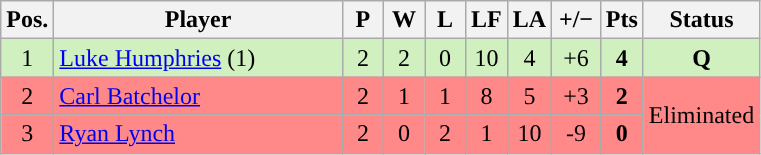<table class="wikitable" style="text-align:center; margin: 1em auto 1em auto, align:left">
<tr>
<th width=20>Pos.</th>
<th width=185>Player</th>
<th width=20>P</th>
<th width=20>W</th>
<th width=20>L</th>
<th width=20>LF</th>
<th width=20>LA</th>
<th width=25>+/−</th>
<th width=20>Pts</th>
<th width=70>Status</th>
</tr>
<tr style="background:#D0F0C0;">
<td>1</td>
<td align=left> <a href='#'>Luke Humphries</a> (1)</td>
<td>2</td>
<td>2</td>
<td>0</td>
<td>10</td>
<td>4</td>
<td>+6</td>
<td><strong>4</strong></td>
<td rowspan=1><strong>Q</strong></td>
</tr>
<tr style="background:#FF8888;">
<td>2</td>
<td align=left> <a href='#'>Carl Batchelor</a></td>
<td>2</td>
<td>1</td>
<td>1</td>
<td>8</td>
<td>5</td>
<td>+3</td>
<td><strong>2</strong></td>
<td rowspan=2>Eliminated</td>
</tr>
<tr style="background:#FF8888;">
<td>3</td>
<td align=left> <a href='#'>Ryan Lynch</a></td>
<td>2</td>
<td>0</td>
<td>2</td>
<td>1</td>
<td>10</td>
<td>-9</td>
<td><strong>0</strong></td>
</tr>
</table>
